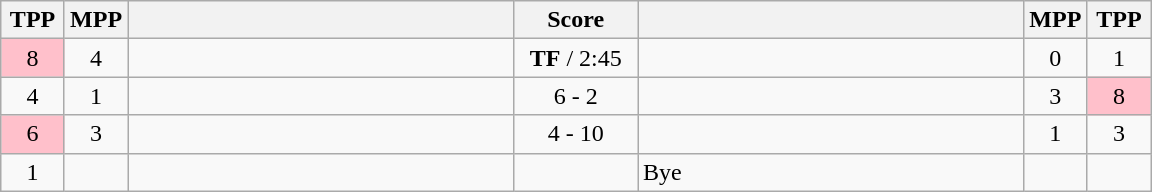<table class="wikitable" style="text-align: center;" |>
<tr>
<th width="35">TPP</th>
<th width="35">MPP</th>
<th width="250"></th>
<th width="75">Score</th>
<th width="250"></th>
<th width="35">MPP</th>
<th width="35">TPP</th>
</tr>
<tr>
<td bgcolor=pink>8</td>
<td>4</td>
<td style="text-align:left;"></td>
<td><strong>TF</strong> / 2:45</td>
<td style="text-align:left;"><strong></strong></td>
<td>0</td>
<td>1</td>
</tr>
<tr>
<td>4</td>
<td>1</td>
<td style="text-align:left;"><strong></strong></td>
<td>6 - 2</td>
<td style="text-align:left;"></td>
<td>3</td>
<td bgcolor=pink>8</td>
</tr>
<tr>
<td bgcolor=pink>6</td>
<td>3</td>
<td style="text-align:left;"></td>
<td>4 - 10</td>
<td style="text-align:left;"><strong></strong></td>
<td>1</td>
<td>3</td>
</tr>
<tr>
<td>1</td>
<td></td>
<td style="text-align:left;"><strong></strong></td>
<td></td>
<td style="text-align:left;">Bye</td>
<td></td>
<td></td>
</tr>
</table>
